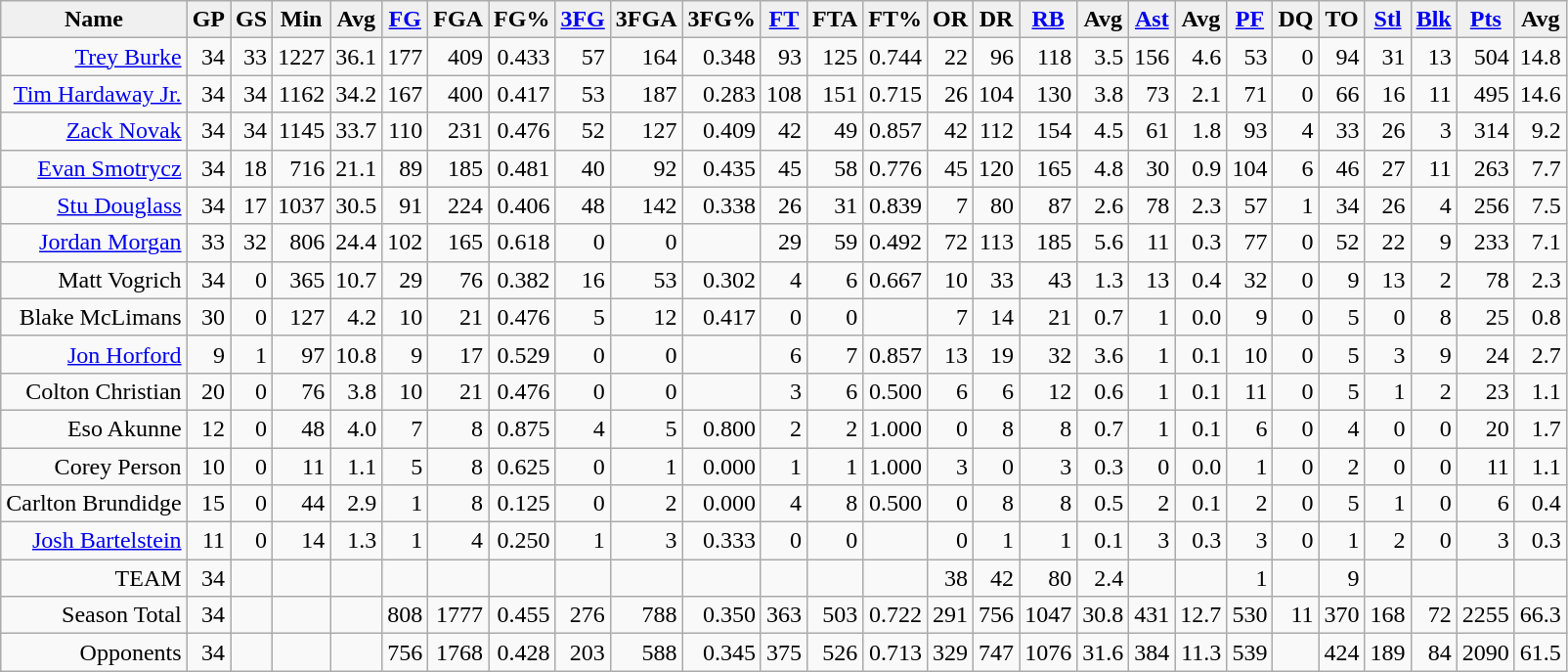<table class="wikitable sortable" style="text-align:right">
<tr>
<td style="text-align:center; background:#f0f0f0;"><strong>Name</strong></td>
<td style="text-align:center; background:#f0f0f0;"><strong>GP</strong></td>
<td style="text-align:center; background:#f0f0f0;"><strong>GS</strong></td>
<td style="text-align:center; background:#f0f0f0;"><strong>Min</strong></td>
<td style="text-align:center; background:#f0f0f0;"><strong>Avg</strong></td>
<td style="text-align:center; background:#f0f0f0;"><strong><a href='#'>FG</a></strong></td>
<td style="text-align:center; background:#f0f0f0;"><strong>FGA</strong></td>
<td style="text-align:center; background:#f0f0f0;"><strong>FG%</strong></td>
<td style="text-align:center; background:#f0f0f0;"><strong><a href='#'>3FG</a></strong></td>
<td style="text-align:center; background:#f0f0f0;"><strong>3FGA</strong></td>
<td style="text-align:center; background:#f0f0f0;"><strong>3FG%</strong></td>
<td style="text-align:center; background:#f0f0f0;"><strong><a href='#'>FT</a></strong></td>
<td style="text-align:center; background:#f0f0f0;"><strong>FTA</strong></td>
<td style="text-align:center; background:#f0f0f0;"><strong>FT%</strong></td>
<td style="text-align:center; background:#f0f0f0;"><strong>OR</strong></td>
<td style="text-align:center; background:#f0f0f0;"><strong>DR</strong></td>
<td style="text-align:center; background:#f0f0f0;"><strong><a href='#'>RB</a></strong></td>
<td style="text-align:center; background:#f0f0f0;"><strong>Avg</strong></td>
<td style="text-align:center; background:#f0f0f0;"><strong><a href='#'>Ast</a></strong></td>
<td style="text-align:center; background:#f0f0f0;"><strong>Avg</strong></td>
<td style="text-align:center; background:#f0f0f0;"><strong><a href='#'>PF</a></strong></td>
<td style="text-align:center; background:#f0f0f0;"><strong>DQ</strong></td>
<td style="text-align:center; background:#f0f0f0;"><strong>TO</strong></td>
<td style="text-align:center; background:#f0f0f0;"><strong><a href='#'>Stl</a></strong></td>
<td style="text-align:center; background:#f0f0f0;"><strong><a href='#'>Blk</a></strong></td>
<td style="text-align:center; background:#f0f0f0;"><strong><a href='#'>Pts</a></strong></td>
<td style="text-align:center; background:#f0f0f0;"><strong>Avg</strong></td>
</tr>
<tr>
<td><a href='#'>Trey Burke</a></td>
<td>34</td>
<td>33</td>
<td>1227</td>
<td>36.1</td>
<td>177</td>
<td>409</td>
<td>0.433</td>
<td>57</td>
<td>164</td>
<td>0.348</td>
<td>93</td>
<td>125</td>
<td>0.744</td>
<td>22</td>
<td>96</td>
<td>118</td>
<td>3.5</td>
<td>156</td>
<td>4.6</td>
<td>53</td>
<td>0</td>
<td>94</td>
<td>31</td>
<td>13</td>
<td>504</td>
<td>14.8</td>
</tr>
<tr>
<td><a href='#'>Tim Hardaway Jr.</a></td>
<td>34</td>
<td>34</td>
<td>1162</td>
<td>34.2</td>
<td>167</td>
<td>400</td>
<td>0.417</td>
<td>53</td>
<td>187</td>
<td>0.283</td>
<td>108</td>
<td>151</td>
<td>0.715</td>
<td>26</td>
<td>104</td>
<td>130</td>
<td>3.8</td>
<td>73</td>
<td>2.1</td>
<td>71</td>
<td>0</td>
<td>66</td>
<td>16</td>
<td>11</td>
<td>495</td>
<td>14.6</td>
</tr>
<tr>
<td><a href='#'>Zack Novak</a></td>
<td>34</td>
<td>34</td>
<td>1145</td>
<td>33.7</td>
<td>110</td>
<td>231</td>
<td>0.476</td>
<td>52</td>
<td>127</td>
<td>0.409</td>
<td>42</td>
<td>49</td>
<td>0.857</td>
<td>42</td>
<td>112</td>
<td>154</td>
<td>4.5</td>
<td>61</td>
<td>1.8</td>
<td>93</td>
<td>4</td>
<td>33</td>
<td>26</td>
<td>3</td>
<td>314</td>
<td>9.2</td>
</tr>
<tr>
<td><a href='#'>Evan Smotrycz</a></td>
<td>34</td>
<td>18</td>
<td>716</td>
<td>21.1</td>
<td>89</td>
<td>185</td>
<td>0.481</td>
<td>40</td>
<td>92</td>
<td>0.435</td>
<td>45</td>
<td>58</td>
<td>0.776</td>
<td>45</td>
<td>120</td>
<td>165</td>
<td>4.8</td>
<td>30</td>
<td>0.9</td>
<td>104</td>
<td>6</td>
<td>46</td>
<td>27</td>
<td>11</td>
<td>263</td>
<td>7.7</td>
</tr>
<tr>
<td><a href='#'>Stu Douglass</a></td>
<td>34</td>
<td>17</td>
<td>1037</td>
<td>30.5</td>
<td>91</td>
<td>224</td>
<td>0.406</td>
<td>48</td>
<td>142</td>
<td>0.338</td>
<td>26</td>
<td>31</td>
<td>0.839</td>
<td>7</td>
<td>80</td>
<td>87</td>
<td>2.6</td>
<td>78</td>
<td>2.3</td>
<td>57</td>
<td>1</td>
<td>34</td>
<td>26</td>
<td>4</td>
<td>256</td>
<td>7.5</td>
</tr>
<tr>
<td><a href='#'>Jordan Morgan</a></td>
<td>33</td>
<td>32</td>
<td>806</td>
<td>24.4</td>
<td>102</td>
<td>165</td>
<td>0.618</td>
<td>0</td>
<td>0</td>
<td></td>
<td>29</td>
<td>59</td>
<td>0.492</td>
<td>72</td>
<td>113</td>
<td>185</td>
<td>5.6</td>
<td>11</td>
<td>0.3</td>
<td>77</td>
<td>0</td>
<td>52</td>
<td>22</td>
<td>9</td>
<td>233</td>
<td>7.1</td>
</tr>
<tr>
<td>Matt Vogrich</td>
<td>34</td>
<td>0</td>
<td>365</td>
<td>10.7</td>
<td>29</td>
<td>76</td>
<td>0.382</td>
<td>16</td>
<td>53</td>
<td>0.302</td>
<td>4</td>
<td>6</td>
<td>0.667</td>
<td>10</td>
<td>33</td>
<td>43</td>
<td>1.3</td>
<td>13</td>
<td>0.4</td>
<td>32</td>
<td>0</td>
<td>9</td>
<td>13</td>
<td>2</td>
<td>78</td>
<td>2.3</td>
</tr>
<tr>
<td>Blake McLimans</td>
<td>30</td>
<td>0</td>
<td>127</td>
<td>4.2</td>
<td>10</td>
<td>21</td>
<td>0.476</td>
<td>5</td>
<td>12</td>
<td>0.417</td>
<td>0</td>
<td>0</td>
<td></td>
<td>7</td>
<td>14</td>
<td>21</td>
<td>0.7</td>
<td>1</td>
<td>0.0</td>
<td>9</td>
<td>0</td>
<td>5</td>
<td>0</td>
<td>8</td>
<td>25</td>
<td>0.8</td>
</tr>
<tr>
<td><a href='#'>Jon Horford</a></td>
<td>9</td>
<td>1</td>
<td>97</td>
<td>10.8</td>
<td>9</td>
<td>17</td>
<td>0.529</td>
<td>0</td>
<td>0</td>
<td></td>
<td>6</td>
<td>7</td>
<td>0.857</td>
<td>13</td>
<td>19</td>
<td>32</td>
<td>3.6</td>
<td>1</td>
<td>0.1</td>
<td>10</td>
<td>0</td>
<td>5</td>
<td>3</td>
<td>9</td>
<td>24</td>
<td>2.7</td>
</tr>
<tr>
<td>Colton Christian</td>
<td>20</td>
<td>0</td>
<td>76</td>
<td>3.8</td>
<td>10</td>
<td>21</td>
<td>0.476</td>
<td>0</td>
<td>0</td>
<td></td>
<td>3</td>
<td>6</td>
<td>0.500</td>
<td>6</td>
<td>6</td>
<td>12</td>
<td>0.6</td>
<td>1</td>
<td>0.1</td>
<td>11</td>
<td>0</td>
<td>5</td>
<td>1</td>
<td>2</td>
<td>23</td>
<td>1.1</td>
</tr>
<tr>
<td>Eso Akunne</td>
<td>12</td>
<td>0</td>
<td>48</td>
<td>4.0</td>
<td>7</td>
<td>8</td>
<td>0.875</td>
<td>4</td>
<td>5</td>
<td>0.800</td>
<td>2</td>
<td>2</td>
<td>1.000</td>
<td>0</td>
<td>8</td>
<td>8</td>
<td>0.7</td>
<td>1</td>
<td>0.1</td>
<td>6</td>
<td>0</td>
<td>4</td>
<td>0</td>
<td>0</td>
<td>20</td>
<td>1.7</td>
</tr>
<tr>
<td>Corey Person</td>
<td>10</td>
<td>0</td>
<td>11</td>
<td>1.1</td>
<td>5</td>
<td>8</td>
<td>0.625</td>
<td>0</td>
<td>1</td>
<td>0.000</td>
<td>1</td>
<td>1</td>
<td>1.000</td>
<td>3</td>
<td>0</td>
<td>3</td>
<td>0.3</td>
<td>0</td>
<td>0.0</td>
<td>1</td>
<td>0</td>
<td>2</td>
<td>0</td>
<td>0</td>
<td>11</td>
<td>1.1</td>
</tr>
<tr>
<td>Carlton Brundidge</td>
<td>15</td>
<td>0</td>
<td>44</td>
<td>2.9</td>
<td>1</td>
<td>8</td>
<td>0.125</td>
<td>0</td>
<td>2</td>
<td>0.000</td>
<td>4</td>
<td>8</td>
<td>0.500</td>
<td>0</td>
<td>8</td>
<td>8</td>
<td>0.5</td>
<td>2</td>
<td>0.1</td>
<td>2</td>
<td>0</td>
<td>5</td>
<td>1</td>
<td>0</td>
<td>6</td>
<td>0.4</td>
</tr>
<tr>
<td><a href='#'>Josh Bartelstein</a></td>
<td>11</td>
<td>0</td>
<td>14</td>
<td>1.3</td>
<td>1</td>
<td>4</td>
<td>0.250</td>
<td>1</td>
<td>3</td>
<td>0.333</td>
<td>0</td>
<td>0</td>
<td></td>
<td>0</td>
<td>1</td>
<td>1</td>
<td>0.1</td>
<td>3</td>
<td>0.3</td>
<td>3</td>
<td>0</td>
<td>1</td>
<td>2</td>
<td>0</td>
<td>3</td>
<td>0.3</td>
</tr>
<tr>
<td>TEAM</td>
<td>34</td>
<td></td>
<td></td>
<td></td>
<td></td>
<td></td>
<td></td>
<td></td>
<td></td>
<td></td>
<td></td>
<td></td>
<td></td>
<td>38</td>
<td>42</td>
<td>80</td>
<td>2.4</td>
<td></td>
<td></td>
<td>1</td>
<td></td>
<td>9</td>
<td></td>
<td></td>
<td></td>
<td></td>
</tr>
<tr>
<td>Season Total</td>
<td>34</td>
<td></td>
<td></td>
<td></td>
<td>808</td>
<td>1777</td>
<td>0.455</td>
<td>276</td>
<td>788</td>
<td>0.350</td>
<td>363</td>
<td>503</td>
<td>0.722</td>
<td>291</td>
<td>756</td>
<td>1047</td>
<td>30.8</td>
<td>431</td>
<td>12.7</td>
<td>530</td>
<td>11</td>
<td>370</td>
<td>168</td>
<td>72</td>
<td>2255</td>
<td>66.3</td>
</tr>
<tr>
<td>Opponents</td>
<td>34</td>
<td></td>
<td></td>
<td></td>
<td>756</td>
<td>1768</td>
<td>0.428</td>
<td>203</td>
<td>588</td>
<td>0.345</td>
<td>375</td>
<td>526</td>
<td>0.713</td>
<td>329</td>
<td>747</td>
<td>1076</td>
<td>31.6</td>
<td>384</td>
<td>11.3</td>
<td>539</td>
<td></td>
<td>424</td>
<td>189</td>
<td>84</td>
<td>2090</td>
<td>61.5</td>
</tr>
</table>
